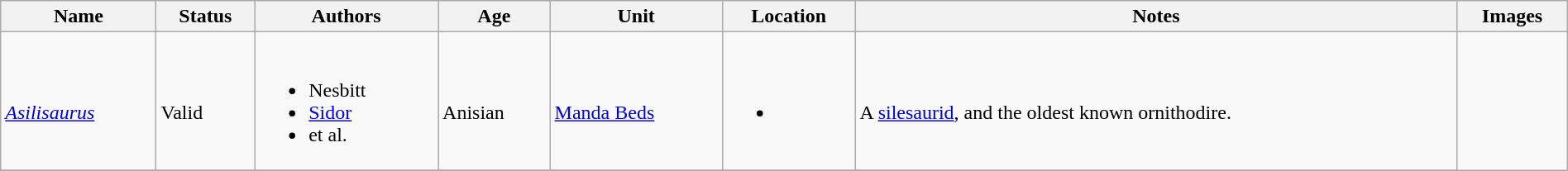<table class="wikitable sortable" align="center" width="100%">
<tr>
<th>Name</th>
<th>Status</th>
<th>Authors</th>
<th>Age</th>
<th>Unit</th>
<th>Location</th>
<th>Notes</th>
<th>Images</th>
</tr>
<tr>
<td><br><em><a href='#'>Asilisaurus</a></em></td>
<td><br>Valid</td>
<td><br><ul><li>Nesbitt</li><li><a href='#'>Sidor</a></li><li>et al.</li></ul></td>
<td><br>Anisian</td>
<td><br><a href='#'>Manda Beds</a></td>
<td><br><ul><li></li></ul></td>
<td><br>A <a href='#'>silesaurid</a>, and the oldest known ornithodire.</td>
<td rowspan="47"><br></td>
</tr>
<tr>
</tr>
</table>
